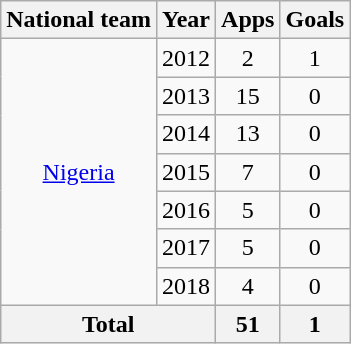<table class="wikitable" style="text-align:center">
<tr>
<th>National team</th>
<th>Year</th>
<th>Apps</th>
<th>Goals</th>
</tr>
<tr>
<td rowspan="7"><a href='#'>Nigeria</a></td>
<td>2012</td>
<td>2</td>
<td>1</td>
</tr>
<tr>
<td>2013</td>
<td>15</td>
<td>0</td>
</tr>
<tr>
<td>2014</td>
<td>13</td>
<td>0</td>
</tr>
<tr>
<td>2015</td>
<td>7</td>
<td>0</td>
</tr>
<tr>
<td>2016</td>
<td>5</td>
<td>0</td>
</tr>
<tr>
<td>2017</td>
<td>5</td>
<td>0</td>
</tr>
<tr>
<td>2018</td>
<td>4</td>
<td>0</td>
</tr>
<tr>
<th colspan="2">Total</th>
<th>51</th>
<th>1</th>
</tr>
</table>
